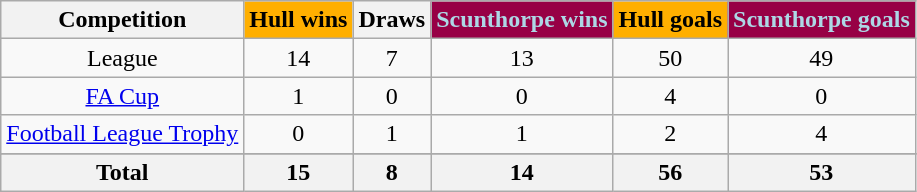<table class="wikitable" style="text-align: center;">
<tr>
<th>Competition</th>
<th style="background: #FFAF00; color: black">Hull wins</th>
<th>Draws</th>
<th style="background: #970045; color: #ADD8E6">Scunthorpe wins</th>
<th style="background: #FFAF00; color: black">Hull goals</th>
<th style="background: #970045; color: #ADD8E6">Scunthorpe goals</th>
</tr>
<tr>
<td>League</td>
<td>14</td>
<td>7</td>
<td>13</td>
<td>50</td>
<td>49</td>
</tr>
<tr>
<td><a href='#'>FA Cup</a></td>
<td>1</td>
<td>0</td>
<td>0</td>
<td>4</td>
<td>0</td>
</tr>
<tr>
<td><a href='#'>Football League Trophy</a></td>
<td>0</td>
<td>1</td>
<td>1</td>
<td>2</td>
<td>4</td>
</tr>
<tr>
</tr>
<tr class="sortbottom">
<th>Total</th>
<th>15</th>
<th>8</th>
<th>14</th>
<th>56</th>
<th>53</th>
</tr>
</table>
